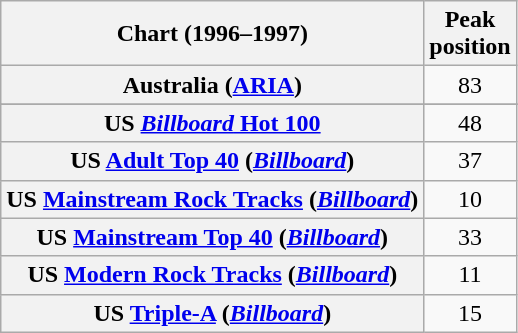<table class="wikitable sortable plainrowheaders" style="text-align:center">
<tr>
<th>Chart (1996–1997)</th>
<th>Peak<br>position</th>
</tr>
<tr>
<th scope="row">Australia (<a href='#'>ARIA</a>)</th>
<td>83</td>
</tr>
<tr>
</tr>
<tr>
</tr>
<tr>
<th scope="row">US <a href='#'><em>Billboard</em> Hot 100</a></th>
<td>48</td>
</tr>
<tr>
<th scope="row">US <a href='#'>Adult Top 40</a> (<em><a href='#'>Billboard</a></em>)</th>
<td>37</td>
</tr>
<tr>
<th scope="row">US <a href='#'>Mainstream Rock Tracks</a> (<em><a href='#'>Billboard</a></em>)</th>
<td>10</td>
</tr>
<tr>
<th scope="row">US <a href='#'>Mainstream Top 40</a> (<em><a href='#'>Billboard</a></em>)</th>
<td>33</td>
</tr>
<tr>
<th scope="row">US <a href='#'>Modern Rock Tracks</a> (<em><a href='#'>Billboard</a></em>)</th>
<td>11</td>
</tr>
<tr>
<th scope="row">US <a href='#'>Triple-A</a> (<em><a href='#'>Billboard</a></em>)</th>
<td>15</td>
</tr>
</table>
